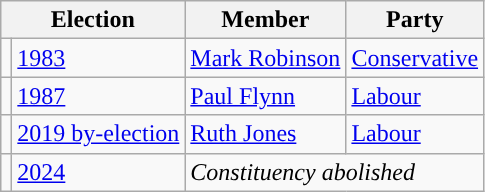<table class="wikitable">
<tr>
<th colspan="2">Election</th>
<th>Member</th>
<th>Party</th>
</tr>
<tr>
<td style="color:inherit;background: "></td>
<td><a href='#'>1983</a></td>
<td><a href='#'>Mark Robinson</a></td>
<td><a href='#'>Conservative</a></td>
</tr>
<tr>
<td style="color:inherit;background: "></td>
<td><a href='#'>1987</a></td>
<td><a href='#'>Paul Flynn</a></td>
<td><a href='#'>Labour</a></td>
</tr>
<tr>
<td style="color:inherit;background: "></td>
<td><a href='#'>2019 by-election</a></td>
<td><a href='#'>Ruth Jones</a></td>
<td><a href='#'>Labour</a></td>
</tr>
<tr>
<td></td>
<td><a href='#'>2024</a></td>
<td colspan="2"><em>Constituency abolished</em></td>
</tr>
</table>
